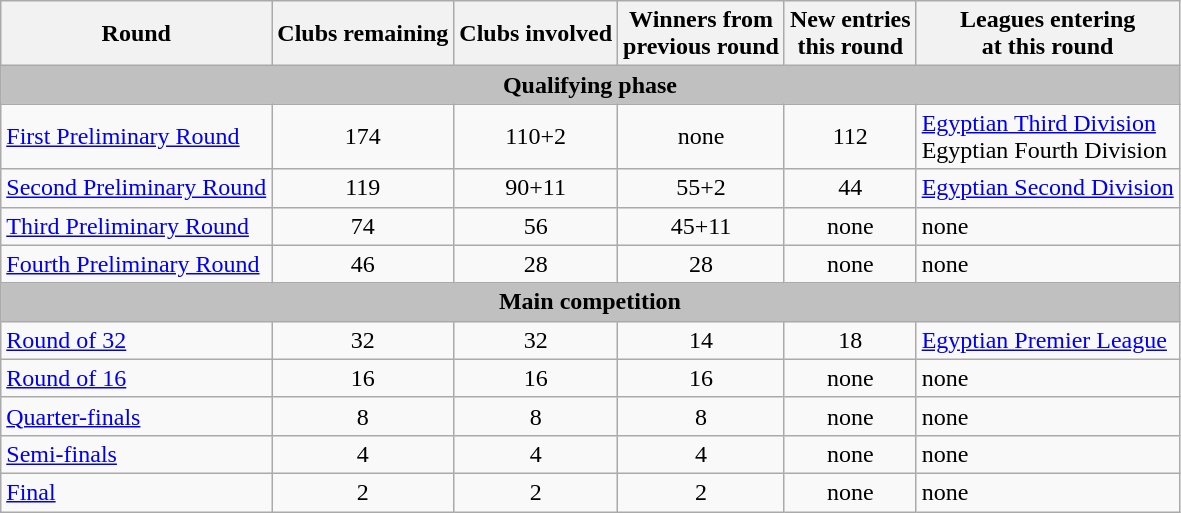<table class="wikitable">
<tr>
<th>Round</th>
<th>Clubs remaining</th>
<th>Clubs involved</th>
<th>Winners from<br>previous round</th>
<th>New entries<br>this round</th>
<th>Leagues entering<br>at this round</th>
</tr>
<tr>
<td colspan=6; style="text-align:center; background:silver"><strong>Qualifying phase</strong></td>
</tr>
<tr>
<td><a href='#'>First Preliminary Round</a></td>
<td style="text-align:center;">174</td>
<td style="text-align:center;">110+2</td>
<td style="text-align:center;">none</td>
<td style="text-align:center;">112</td>
<td><a href='#'>Egyptian Third Division</a><br>Egyptian Fourth Division</td>
</tr>
<tr>
<td><a href='#'>Second Preliminary Round</a></td>
<td style="text-align:center;">119</td>
<td style="text-align:center;">90+11</td>
<td style="text-align:center;">55+2</td>
<td style="text-align:center;">44</td>
<td><a href='#'>Egyptian Second Division</a></td>
</tr>
<tr>
<td><a href='#'>Third Preliminary Round</a></td>
<td style="text-align:center;">74</td>
<td style="text-align:center;">56</td>
<td style="text-align:center;">45+11</td>
<td style="text-align:center;">none</td>
<td>none</td>
</tr>
<tr>
<td><a href='#'>Fourth Preliminary Round</a></td>
<td style="text-align:center;">46</td>
<td style="text-align:center;">28</td>
<td style="text-align:center;">28</td>
<td style="text-align:center;">none</td>
<td>none</td>
</tr>
<tr>
<td colspan=6; style="text-align:center; background:silver"><strong>Main competition</strong></td>
</tr>
<tr>
<td><a href='#'>Round of 32</a></td>
<td style="text-align:center;">32</td>
<td style="text-align:center;">32</td>
<td style="text-align:center;">14</td>
<td style="text-align:center;">18</td>
<td><a href='#'>Egyptian Premier League</a></td>
</tr>
<tr>
<td><a href='#'>Round of 16</a></td>
<td style="text-align:center;">16</td>
<td style="text-align:center;">16</td>
<td style="text-align:center;">16</td>
<td style="text-align:center;">none</td>
<td>none</td>
</tr>
<tr>
<td><a href='#'>Quarter-finals</a></td>
<td style="text-align:center;">8</td>
<td style="text-align:center;">8</td>
<td style="text-align:center;">8</td>
<td style="text-align:center;">none</td>
<td>none</td>
</tr>
<tr>
<td><a href='#'>Semi-finals</a></td>
<td style="text-align:center;">4</td>
<td style="text-align:center;">4</td>
<td style="text-align:center;">4</td>
<td style="text-align:center;">none</td>
<td>none</td>
</tr>
<tr>
<td><a href='#'>Final</a></td>
<td style="text-align:center;">2</td>
<td style="text-align:center;">2</td>
<td style="text-align:center;">2</td>
<td style="text-align:center;">none</td>
<td>none</td>
</tr>
</table>
